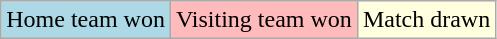<table class="wikitable">
<tr>
<td style="background:#ADD8E6;">Home team won</td>
<td style="background:#fbb;">Visiting team won</td>
<td style="background:#FFFFE0;">Match drawn</td>
</tr>
</table>
